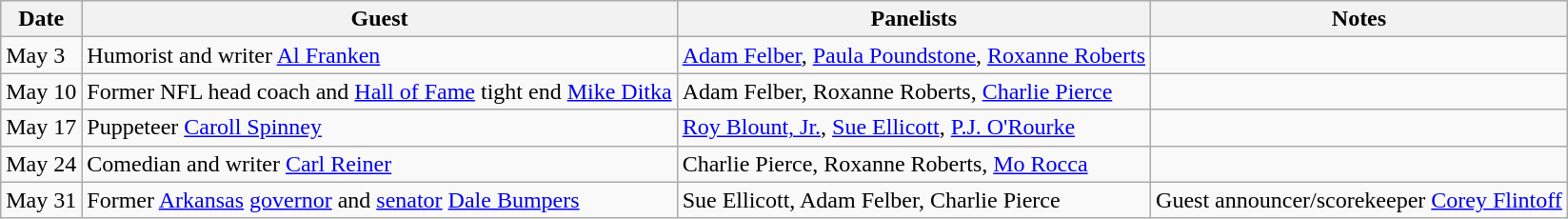<table class="wikitable">
<tr ">
<th>Date</th>
<th>Guest</th>
<th>Panelists</th>
<th>Notes</th>
</tr>
<tr>
<td>May 3</td>
<td>Humorist and writer <a href='#'>Al Franken</a></td>
<td><a href='#'>Adam Felber</a>, <a href='#'>Paula Poundstone</a>, <a href='#'>Roxanne Roberts</a></td>
<td></td>
</tr>
<tr>
<td>May 10</td>
<td>Former NFL head coach and <a href='#'>Hall of Fame</a> tight end <a href='#'>Mike Ditka</a></td>
<td>Adam Felber, Roxanne Roberts, <a href='#'>Charlie Pierce</a></td>
<td></td>
</tr>
<tr>
<td>May 17</td>
<td>Puppeteer <a href='#'>Caroll Spinney</a></td>
<td><a href='#'>Roy Blount, Jr.</a>, <a href='#'>Sue Ellicott</a>, <a href='#'>P.J. O'Rourke</a></td>
<td></td>
</tr>
<tr>
<td>May 24</td>
<td>Comedian and writer <a href='#'>Carl Reiner</a></td>
<td>Charlie Pierce, Roxanne Roberts, <a href='#'>Mo Rocca</a></td>
<td></td>
</tr>
<tr>
<td>May 31</td>
<td>Former <a href='#'>Arkansas</a> <a href='#'>governor</a> and <a href='#'>senator</a> <a href='#'>Dale Bumpers</a></td>
<td>Sue Ellicott, Adam Felber, Charlie Pierce</td>
<td>Guest announcer/scorekeeper <a href='#'>Corey Flintoff</a></td>
</tr>
</table>
